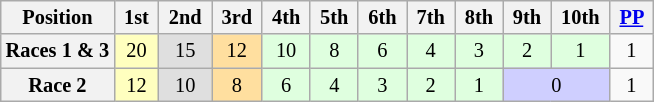<table class="wikitable" style="font-size:85%; text-align:center">
<tr>
<th>Position</th>
<th> 1st </th>
<th> 2nd </th>
<th> 3rd </th>
<th> 4th </th>
<th> 5th </th>
<th> 6th </th>
<th> 7th </th>
<th> 8th </th>
<th> 9th </th>
<th> 10th </th>
<th> <a href='#'>PP</a> </th>
</tr>
<tr>
<th>Races 1 & 3</th>
<td style="background:#ffffbf;">20</td>
<td style="background:#dfdfdf;">15</td>
<td style="background:#ffdf9f;">12</td>
<td style="background:#dfffdf;">10</td>
<td style="background:#dfffdf;">8</td>
<td style="background:#dfffdf;">6</td>
<td style="background:#dfffdf;">4</td>
<td style="background:#dfffdf;">3</td>
<td style="background:#dfffdf;">2</td>
<td style="background:#dfffdf;">1</td>
<td>1</td>
</tr>
<tr>
<th>Race 2</th>
<td style="background:#ffffbf;">12</td>
<td style="background:#dfdfdf;">10</td>
<td style="background:#ffdf9f;">8</td>
<td style="background:#dfffdf;">6</td>
<td style="background:#dfffdf;">4</td>
<td style="background:#dfffdf;">3</td>
<td style="background:#dfffdf;">2</td>
<td style="background:#dfffdf;">1</td>
<td style="background:#cfcfff;" colspan=2>0</td>
<td>1</td>
</tr>
</table>
